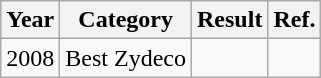<table class="wikitable">
<tr>
<th>Year</th>
<th>Category</th>
<th>Result</th>
<th>Ref.</th>
</tr>
<tr>
<td>2008</td>
<td>Best Zydeco</td>
<td></td>
<td></td>
</tr>
</table>
